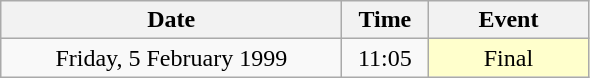<table class = "wikitable" style="text-align:center;">
<tr>
<th width=220>Date</th>
<th width=50>Time</th>
<th width=100>Event</th>
</tr>
<tr>
<td>Friday, 5 February 1999</td>
<td>11:05</td>
<td bgcolor=ffffcc>Final</td>
</tr>
</table>
